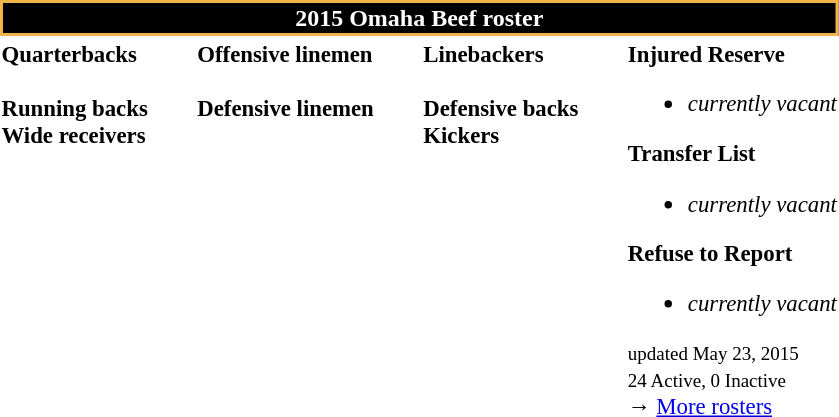<table class="toccolours" style="text-align: left;">
<tr>
<th colspan=7 style="background:#000000; border: 2px solid #F1B449; color:white; text-align:center;"><strong>2015 Omaha Beef roster</strong></th>
</tr>
<tr>
<td style="font-size: 95%;vertical-align:top;"><strong>Quarterbacks</strong><br>

<br><strong>Running backs</strong>
<br><strong>Wide receivers</strong>




</td>
<td style="width: 25px;"></td>
<td style="font-size: 95%;vertical-align:top;"><strong>Offensive linemen</strong><br>


<br><strong>Defensive linemen</strong>



</td>
<td style="width: 25px;"></td>
<td style="font-size: 95%;vertical-align:top;"><strong>Linebackers</strong><br>
<br><strong>Defensive backs</strong>




<br><strong>Kickers</strong>
</td>
<td style="width: 25px;"></td>
<td style="font-size: 95%;vertical-align:top;"><strong>Injured Reserve</strong><br><ul><li><em>currently vacant</em></li></ul><strong>Transfer List</strong><ul><li><em>currently vacant</em></li></ul><strong>Refuse to Report</strong><ul><li><em>currently vacant</em></li></ul><small> updated May 23, 2015<br>
24 Active, 0 Inactive</small><br>→ <a href='#'>More rosters</a></td>
</tr>
</table>
